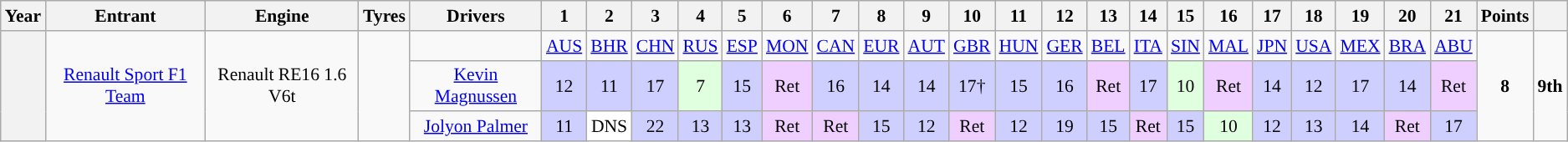<table class="wikitable" style="text-align:center; font-size:90%">
<tr>
<th>Year</th>
<th>Entrant</th>
<th>Engine</th>
<th>Tyres</th>
<th>Drivers</th>
<th>1</th>
<th>2</th>
<th>3</th>
<th>4</th>
<th>5</th>
<th>6</th>
<th>7</th>
<th>8</th>
<th>9</th>
<th>10</th>
<th>11</th>
<th>12</th>
<th>13</th>
<th>14</th>
<th>15</th>
<th>16</th>
<th>17</th>
<th>18</th>
<th>19</th>
<th>20</th>
<th>21</th>
<th>Points</th>
<th></th>
</tr>
<tr>
<th rowspan=3></th>
<td rowspan=3><a href='#'>Renault Sport F1 Team</a></td>
<td rowspan=3>Renault RE16 1.6 V6t</td>
<td rowspan=3></td>
<td></td>
<td><a href='#'>AUS</a></td>
<td><a href='#'>BHR</a></td>
<td><a href='#'>CHN</a></td>
<td><a href='#'>RUS</a></td>
<td><a href='#'>ESP</a></td>
<td><a href='#'>MON</a></td>
<td><a href='#'>CAN</a></td>
<td><a href='#'>EUR</a></td>
<td><a href='#'>AUT</a></td>
<td><a href='#'>GBR</a></td>
<td><a href='#'>HUN</a></td>
<td><a href='#'>GER</a></td>
<td><a href='#'>BEL</a></td>
<td><a href='#'>ITA</a></td>
<td><a href='#'>SIN</a></td>
<td><a href='#'>MAL</a></td>
<td><a href='#'>JPN</a></td>
<td><a href='#'>USA</a></td>
<td><a href='#'>MEX</a></td>
<td><a href='#'>BRA</a></td>
<td><a href='#'>ABU</a></td>
<td rowspan="3" style="background-color:"><strong>8</strong></td>
<td rowspan="3" style="background-color:"><strong>9th</strong></td>
</tr>
<tr>
<td align="center"><a href='#'>Kevin Magnussen</a></td>
<td style="background-color:#CFCFFF">12</td>
<td style="background-color:#CFCFFF">11</td>
<td style="background-color:#CFCFFF">17</td>
<td style="background-color:#DFFFDF">7</td>
<td style="background-color:#CFCFFF">15</td>
<td style="background-color:#efcfff">Ret</td>
<td style="background-color:#CFCFFF">16</td>
<td style="background-color:#CFCFFF">14</td>
<td style="background-color:#CFCFFF">14</td>
<td style="background-color:#CFCFFF">17†</td>
<td style="background-color:#CFCFFF">15</td>
<td style="background-color:#CFCFFF">16</td>
<td style="background-color:#efcfff">Ret</td>
<td style="background-color:#CFCFFF">17</td>
<td style="background-color:#DFFFDF">10</td>
<td style="background-color:#efcfff">Ret</td>
<td style="background-color:#CFCFFF">14</td>
<td style="background-color:#CFCFFF">12</td>
<td style="background-color:#CFCFFF">17</td>
<td style="background-color:#CFCFFF">14</td>
<td style="background-color:#efcfff">Ret</td>
</tr>
<tr>
<td align="center"><a href='#'>Jolyon Palmer</a></td>
<td style="background-color:#CFCFFF">11</td>
<td style="background-color:#FFFFFF">DNS</td>
<td style="background-color:#CFCFFF">22</td>
<td style="background-color:#CFCFFF">13</td>
<td style="background-color:#CFCFFF">13</td>
<td style="background-color:#efcfff">Ret</td>
<td style="background-color:#efcfff">Ret</td>
<td style="background-color:#CFCFFF">15</td>
<td style="background-color:#CFCFFF">12</td>
<td style="background-color:#efcfff">Ret</td>
<td style="background-color:#CFCFFF">12</td>
<td style="background-color:#CFCFFF">19</td>
<td style="background-color:#CFCFFF">15</td>
<td style="background-color:#efcfff">Ret</td>
<td style="background-color:#CFCFFF">15</td>
<td style="background-color:#DFFFDF">10</td>
<td style="background-color:#CFCFFF">12</td>
<td style="background-color:#CFCFFF">13</td>
<td style="background-color:#CFCFFF">14</td>
<td style="background-color:#efcfff">Ret</td>
<td style="background-color:#CFCFFF">17</td>
</tr>
</table>
